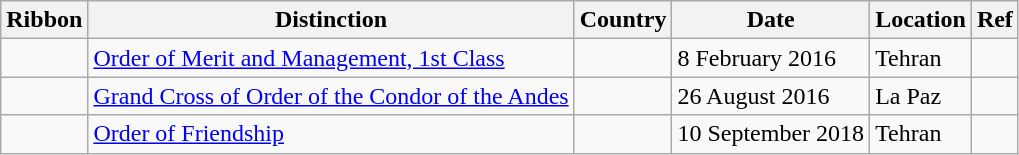<table class="wikitable" style="text-align:left;">
<tr>
<th>Ribbon</th>
<th>Distinction</th>
<th>Country</th>
<th>Date</th>
<th>Location</th>
<th>Ref</th>
</tr>
<tr>
<td></td>
<td><a href='#'>Order of Merit and Management, 1st Class</a></td>
<td></td>
<td>8 February 2016</td>
<td>Tehran</td>
<td></td>
</tr>
<tr>
<td></td>
<td><a href='#'>Grand Cross of Order of the Condor of the Andes</a></td>
<td></td>
<td>26 August 2016</td>
<td>La Paz</td>
<td></td>
</tr>
<tr>
<td></td>
<td><a href='#'>Order of Friendship</a></td>
<td></td>
<td>10 September 2018</td>
<td>Tehran</td>
<td></td>
</tr>
</table>
